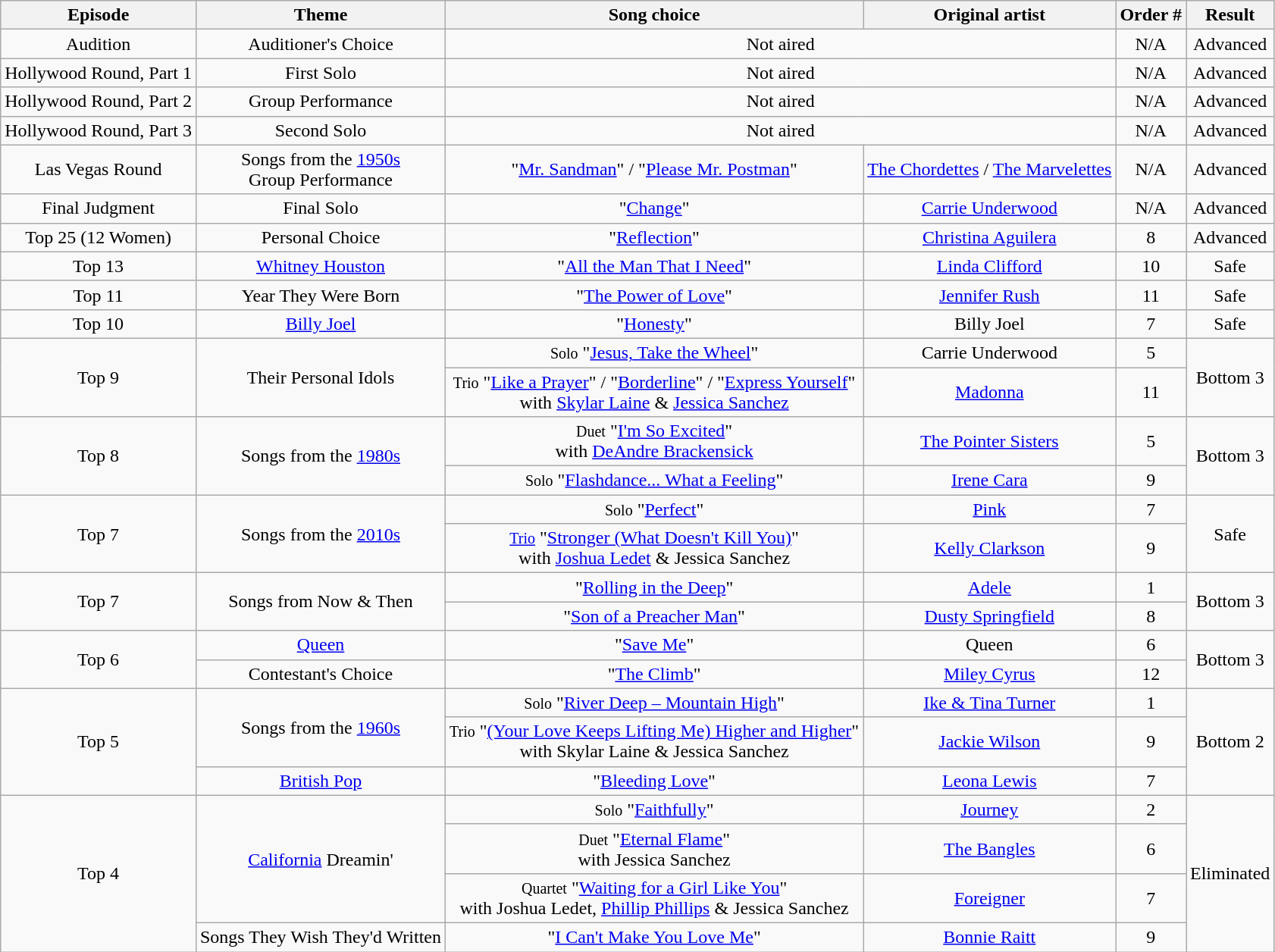<table class="wikitable" style="text-align: center;">
<tr>
<th>Episode</th>
<th>Theme</th>
<th>Song choice</th>
<th>Original artist</th>
<th>Order #</th>
<th>Result</th>
</tr>
<tr>
<td>Audition</td>
<td>Auditioner's Choice</td>
<td colspan=2>Not aired</td>
<td>N/A</td>
<td>Advanced</td>
</tr>
<tr>
<td>Hollywood Round, Part 1</td>
<td>First Solo</td>
<td colspan=2>Not aired</td>
<td>N/A</td>
<td>Advanced</td>
</tr>
<tr>
<td>Hollywood Round, Part 2</td>
<td>Group Performance</td>
<td colspan=2>Not aired</td>
<td>N/A</td>
<td>Advanced</td>
</tr>
<tr>
<td>Hollywood Round, Part 3</td>
<td>Second Solo</td>
<td colspan=2>Not aired</td>
<td>N/A</td>
<td>Advanced</td>
</tr>
<tr>
<td>Las Vegas Round</td>
<td>Songs from the <a href='#'>1950s</a><br>Group Performance</td>
<td>"<a href='#'>Mr. Sandman</a>" / "<a href='#'>Please Mr. Postman</a>"</td>
<td><a href='#'>The Chordettes</a> / <a href='#'>The Marvelettes</a></td>
<td>N/A</td>
<td>Advanced</td>
</tr>
<tr>
<td>Final Judgment</td>
<td>Final Solo</td>
<td>"<a href='#'>Change</a>"</td>
<td><a href='#'>Carrie Underwood</a></td>
<td>N/A</td>
<td>Advanced</td>
</tr>
<tr>
<td>Top 25 (12 Women)</td>
<td>Personal Choice</td>
<td>"<a href='#'>Reflection</a>"</td>
<td><a href='#'>Christina Aguilera</a></td>
<td>8</td>
<td>Advanced</td>
</tr>
<tr>
<td>Top 13</td>
<td><a href='#'>Whitney Houston</a></td>
<td>"<a href='#'>All the Man That I Need</a>"</td>
<td><a href='#'>Linda Clifford</a></td>
<td>10</td>
<td>Safe</td>
</tr>
<tr>
<td>Top 11</td>
<td>Year They Were Born</td>
<td>"<a href='#'>The Power of Love</a>"</td>
<td><a href='#'>Jennifer Rush</a></td>
<td>11</td>
<td>Safe</td>
</tr>
<tr>
<td>Top 10</td>
<td><a href='#'>Billy Joel</a></td>
<td>"<a href='#'>Honesty</a>"</td>
<td>Billy Joel</td>
<td>7</td>
<td>Safe</td>
</tr>
<tr>
<td rowspan=2>Top 9</td>
<td rowspan=2>Their Personal Idols</td>
<td><small>Solo</small> "<a href='#'>Jesus, Take the Wheel</a>"</td>
<td>Carrie Underwood</td>
<td>5</td>
<td rowspan=2>Bottom 3</td>
</tr>
<tr>
<td><small>Trio</small> "<a href='#'>Like a Prayer</a>" / "<a href='#'>Borderline</a>" / "<a href='#'>Express Yourself</a>" <br> with <a href='#'>Skylar Laine</a> & <a href='#'>Jessica Sanchez</a></td>
<td><a href='#'>Madonna</a></td>
<td>11</td>
</tr>
<tr>
<td rowspan=2>Top 8</td>
<td rowspan=2>Songs from the <a href='#'>1980s</a></td>
<td><small>Duet</small> "<a href='#'>I'm So Excited</a>"<br>with <a href='#'>DeAndre Brackensick</a></td>
<td><a href='#'>The Pointer Sisters</a></td>
<td>5</td>
<td rowspan=2>Bottom 3</td>
</tr>
<tr>
<td><small>Solo</small> "<a href='#'>Flashdance... What a Feeling</a>"</td>
<td><a href='#'>Irene Cara</a></td>
<td>9</td>
</tr>
<tr>
<td rowspan=2>Top 7</td>
<td rowspan=2>Songs from the <a href='#'>2010s</a></td>
<td><small>Solo</small> "<a href='#'>Perfect</a>"</td>
<td><a href='#'>Pink</a></td>
<td>7</td>
<td rowspan=2>Safe</td>
</tr>
<tr>
<td><small><a href='#'>Trio</a></small> "<a href='#'>Stronger (What Doesn't Kill You)</a>"<br> with <a href='#'>Joshua Ledet</a> & Jessica Sanchez</td>
<td><a href='#'>Kelly Clarkson</a></td>
<td>9</td>
</tr>
<tr>
<td rowspan=2>Top 7</td>
<td rowspan=2>Songs from Now & Then</td>
<td>"<a href='#'>Rolling in the Deep</a>"</td>
<td><a href='#'>Adele</a></td>
<td>1</td>
<td rowspan=2>Bottom 3</td>
</tr>
<tr>
<td>"<a href='#'>Son of a Preacher Man</a>"</td>
<td><a href='#'>Dusty Springfield</a></td>
<td>8</td>
</tr>
<tr>
<td rowspan=2>Top 6</td>
<td><a href='#'>Queen</a></td>
<td>"<a href='#'>Save Me</a>"</td>
<td>Queen</td>
<td>6</td>
<td rowspan=2>Bottom 3</td>
</tr>
<tr>
<td>Contestant's Choice</td>
<td>"<a href='#'>The Climb</a>"</td>
<td><a href='#'>Miley Cyrus</a></td>
<td>12</td>
</tr>
<tr>
<td rowspan=3>Top 5</td>
<td rowspan=2>Songs from the <a href='#'>1960s</a></td>
<td><small>Solo</small> "<a href='#'>River Deep – Mountain High</a>"</td>
<td><a href='#'>Ike & Tina Turner</a></td>
<td>1</td>
<td rowspan=3>Bottom 2</td>
</tr>
<tr>
<td><small>Trio</small> "<a href='#'>(Your Love Keeps Lifting Me) Higher and Higher</a>" <br> with Skylar Laine & Jessica Sanchez</td>
<td><a href='#'>Jackie Wilson</a></td>
<td>9</td>
</tr>
<tr>
<td><a href='#'>British Pop</a></td>
<td>"<a href='#'>Bleeding Love</a>"</td>
<td><a href='#'>Leona Lewis</a></td>
<td>7</td>
</tr>
<tr>
<td rowspan=4>Top 4</td>
<td rowspan=3><a href='#'>California</a> Dreamin'</td>
<td><small>Solo</small> "<a href='#'>Faithfully</a>"</td>
<td><a href='#'>Journey</a></td>
<td>2</td>
<td rowspan=4>Eliminated</td>
</tr>
<tr>
<td><small>Duet</small> "<a href='#'>Eternal Flame</a>"<br>with Jessica Sanchez</td>
<td><a href='#'>The Bangles</a></td>
<td>6</td>
</tr>
<tr>
<td><small>Quartet</small> "<a href='#'>Waiting for a Girl Like You</a>"<br>with Joshua Ledet, <a href='#'>Phillip Phillips</a> & Jessica Sanchez</td>
<td><a href='#'>Foreigner</a></td>
<td>7</td>
</tr>
<tr>
<td>Songs They Wish They'd Written</td>
<td>"<a href='#'>I Can't Make You Love Me</a>"</td>
<td><a href='#'>Bonnie Raitt</a></td>
<td>9</td>
</tr>
</table>
